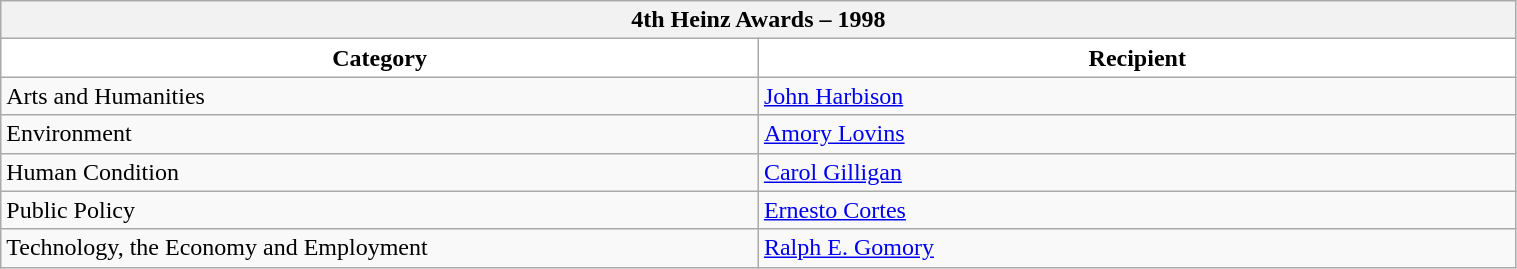<table class="wikitable" style="width:80%; text-align:left">
<tr>
<th style="background:cream" colspan=2><span>4th Heinz Awards – 1998</span></th>
</tr>
<tr>
<th style="background:white; width:40%">Category</th>
<th style="background:white; width:40%">Recipient</th>
</tr>
<tr>
<td>Arts and Humanities</td>
<td><a href='#'>John Harbison</a></td>
</tr>
<tr>
<td>Environment</td>
<td><a href='#'>Amory Lovins</a></td>
</tr>
<tr>
<td>Human Condition</td>
<td><a href='#'>Carol Gilligan</a></td>
</tr>
<tr>
<td>Public Policy</td>
<td><a href='#'>Ernesto Cortes</a></td>
</tr>
<tr>
<td>Technology, the Economy and Employment</td>
<td><a href='#'>Ralph E. Gomory</a></td>
</tr>
</table>
